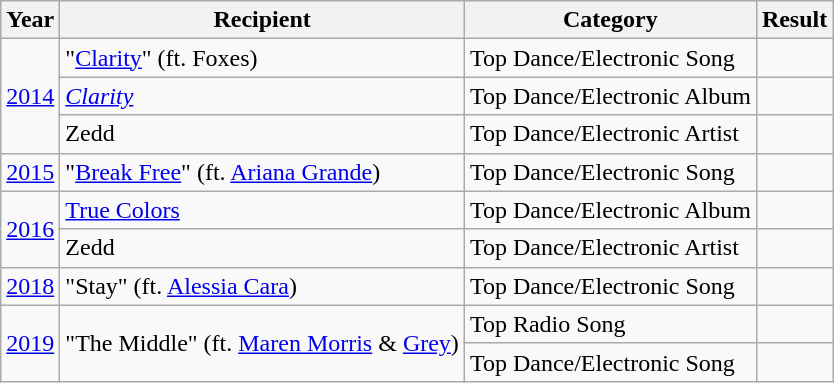<table class="wikitable">
<tr>
<th>Year</th>
<th>Recipient</th>
<th>Category</th>
<th>Result</th>
</tr>
<tr>
<td rowspan="3"><a href='#'>2014</a></td>
<td>"<a href='#'>Clarity</a>" (ft. Foxes)</td>
<td>Top Dance/Electronic Song</td>
<td></td>
</tr>
<tr>
<td><em><a href='#'>Clarity</a></em></td>
<td>Top Dance/Electronic Album</td>
<td></td>
</tr>
<tr>
<td>Zedd</td>
<td>Top Dance/Electronic Artist</td>
<td></td>
</tr>
<tr>
<td rowspan="1"><a href='#'>2015</a></td>
<td>"<a href='#'>Break Free</a>" (ft. <a href='#'>Ariana Grande</a>)</td>
<td>Top Dance/Electronic Song</td>
<td></td>
</tr>
<tr>
<td rowspan="2"><a href='#'>2016</a></td>
<td><a href='#'>True Colors</a></td>
<td>Top Dance/Electronic Album</td>
<td></td>
</tr>
<tr>
<td>Zedd</td>
<td>Top Dance/Electronic Artist</td>
<td></td>
</tr>
<tr>
<td rowspan="1"><a href='#'>2018</a></td>
<td rowspan="1">"Stay" (ft. <a href='#'>Alessia Cara</a>)</td>
<td>Top Dance/Electronic Song</td>
<td></td>
</tr>
<tr>
<td rowspan="2"><a href='#'>2019</a></td>
<td rowspan="2">"The Middle" (ft. <a href='#'>Maren Morris</a> & <a href='#'>Grey</a>)</td>
<td>Top Radio Song</td>
<td></td>
</tr>
<tr>
<td>Top Dance/Electronic Song</td>
<td></td>
</tr>
</table>
